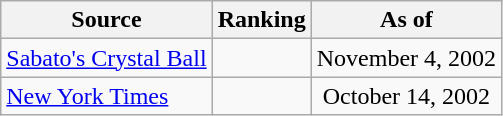<table class="wikitable" style="text-align:center">
<tr>
<th>Source</th>
<th>Ranking</th>
<th>As of</th>
</tr>
<tr>
<td align=left><a href='#'>Sabato's Crystal Ball</a></td>
<td></td>
<td>November 4, 2002</td>
</tr>
<tr>
<td align=left><a href='#'>New York Times</a></td>
<td></td>
<td>October 14, 2002</td>
</tr>
</table>
